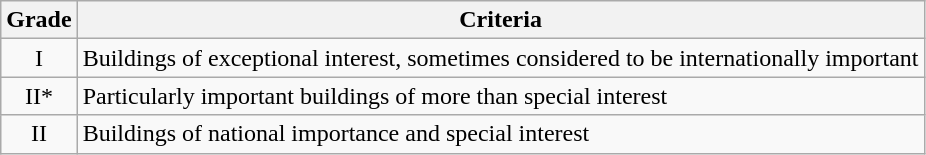<table class="wikitable">
<tr>
<th>Grade</th>
<th>Criteria</th>
</tr>
<tr>
<td align="center" >I</td>
<td>Buildings of exceptional interest, sometimes considered to be internationally important</td>
</tr>
<tr>
<td align="center" >II*</td>
<td>Particularly important buildings of more than special interest</td>
</tr>
<tr>
<td align="center" >II</td>
<td>Buildings of national importance and special interest</td>
</tr>
</table>
